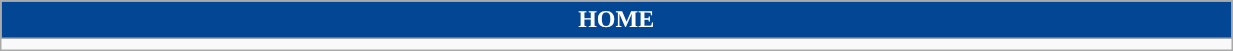<table class="wikitable collapsible collapsed" style="width:65%">
<tr>
<th colspan=6 ! style="color:white; background:#034694">HOME</th>
</tr>
<tr>
<td></td>
</tr>
</table>
